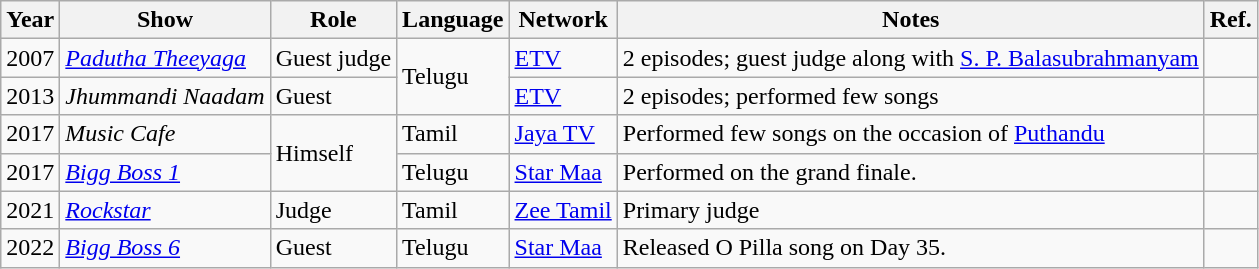<table class="wikitable">
<tr>
<th>Year</th>
<th>Show</th>
<th>Role</th>
<th>Language</th>
<th>Network</th>
<th>Notes</th>
<th>Ref.</th>
</tr>
<tr>
<td>2007</td>
<td><em><a href='#'>Padutha Theeyaga</a></em></td>
<td>Guest judge</td>
<td rowspan="2">Telugu</td>
<td><a href='#'>ETV</a></td>
<td>2 episodes; guest judge along with <a href='#'>S. P. Balasubrahmanyam</a></td>
<td></td>
</tr>
<tr>
<td>2013</td>
<td><em>Jhummandi Naadam</em></td>
<td>Guest</td>
<td><a href='#'>ETV</a></td>
<td>2 episodes; performed few songs</td>
<td></td>
</tr>
<tr>
<td>2017</td>
<td><em>Music Cafe</em></td>
<td rowspan="2">Himself</td>
<td>Tamil</td>
<td><a href='#'>Jaya TV</a></td>
<td>Performed few songs on the occasion of <a href='#'>Puthandu</a></td>
<td></td>
</tr>
<tr>
<td>2017</td>
<td><a href='#'><em>Bigg Boss 1</em></a></td>
<td>Telugu</td>
<td><a href='#'>Star Maa</a></td>
<td>Performed on the grand finale.</td>
<td></td>
</tr>
<tr>
<td>2021</td>
<td><a href='#'><em>Rockstar</em></a></td>
<td>Judge</td>
<td>Tamil</td>
<td><a href='#'>Zee Tamil</a></td>
<td>Primary judge</td>
<td></td>
</tr>
<tr>
<td>2022</td>
<td><a href='#'><em>Bigg Boss 6</em></a></td>
<td>Guest</td>
<td>Telugu</td>
<td><a href='#'>Star Maa</a></td>
<td>Released O Pilla song on Day 35.</td>
</tr>
</table>
